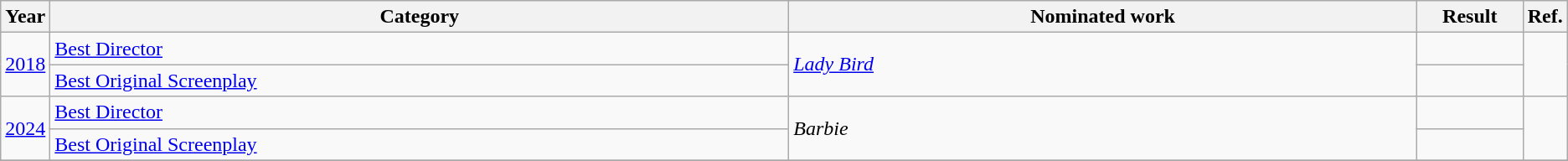<table class=wikitable>
<tr>
<th scope="col" style="width:1em;">Year</th>
<th scope="col" style="width:39em;">Category</th>
<th scope="col" style="width:33em;">Nominated work</th>
<th scope="col" style="width:5em;">Result</th>
<th scope="col" style="width:1em;">Ref.</th>
</tr>
<tr>
<td rowspan="2"><a href='#'>2018</a></td>
<td><a href='#'>Best Director</a></td>
<td rowspan="2"><em><a href='#'>Lady Bird</a></em></td>
<td></td>
<td style="text-align:center;" rowspan="2"></td>
</tr>
<tr>
<td><a href='#'>Best Original Screenplay</a></td>
<td></td>
</tr>
<tr>
<td rowspan="2"><a href='#'>2024</a></td>
<td><a href='#'>Best Director</a></td>
<td rowspan="2"><em>Barbie</em></td>
<td></td>
<td style="text-align:center;" rowspan="2"></td>
</tr>
<tr>
<td><a href='#'>Best Original Screenplay</a></td>
<td></td>
</tr>
<tr>
</tr>
</table>
